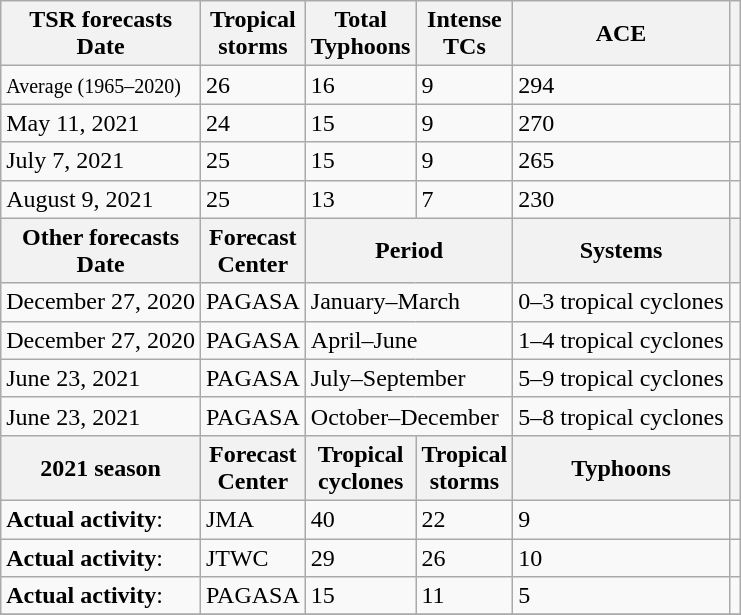<table class="wikitable floatright">
<tr>
<th>TSR forecasts<br>Date</th>
<th>Tropical<br>storms</th>
<th>Total<br>Typhoons</th>
<th>Intense<br>TCs</th>
<th>ACE</th>
<th></th>
</tr>
<tr>
<td><small>Average (1965–2020)</small></td>
<td>26</td>
<td>16</td>
<td>9</td>
<td>294</td>
<td></td>
</tr>
<tr>
<td>May 11, 2021</td>
<td>24</td>
<td>15</td>
<td>9</td>
<td>270</td>
<td></td>
</tr>
<tr>
<td>July 7, 2021</td>
<td>25</td>
<td>15</td>
<td>9</td>
<td>265</td>
<td></td>
</tr>
<tr>
<td>August 9, 2021</td>
<td>25</td>
<td>13</td>
<td>7</td>
<td>230</td>
<td></td>
</tr>
<tr>
<th>Other forecasts<br>Date</th>
<th>Forecast<br>Center</th>
<th colspan=2>Period</th>
<th>Systems</th>
<th></th>
</tr>
<tr>
<td>December 27, 2020</td>
<td>PAGASA</td>
<td colspan=2>January–March</td>
<td>0–3 tropical cyclones</td>
<td></td>
</tr>
<tr>
<td>December 27, 2020</td>
<td>PAGASA</td>
<td colspan=2>April–June</td>
<td>1–4 tropical cyclones</td>
<td></td>
</tr>
<tr>
<td>June 23, 2021</td>
<td>PAGASA</td>
<td colspan=2>July–September</td>
<td>5–9 tropical cyclones</td>
<td></td>
</tr>
<tr>
<td>June 23, 2021</td>
<td>PAGASA</td>
<td colspan=2>October–December</td>
<td>5–8 tropical cyclones</td>
<td></td>
</tr>
<tr>
<th>2021 season</th>
<th>Forecast<br>Center</th>
<th>Tropical<br>cyclones</th>
<th>Tropical<br>storms</th>
<th>Typhoons</th>
<th></th>
</tr>
<tr>
<td><strong>Actual activity</strong>:</td>
<td>JMA</td>
<td>40</td>
<td>22</td>
<td>9</td>
<td></td>
</tr>
<tr>
<td><strong>Actual activity</strong>:</td>
<td>JTWC</td>
<td>29</td>
<td>26</td>
<td>10</td>
<td></td>
</tr>
<tr>
<td><strong>Actual activity</strong>:</td>
<td>PAGASA</td>
<td>15</td>
<td>11</td>
<td>5</td>
<td></td>
</tr>
<tr>
</tr>
</table>
